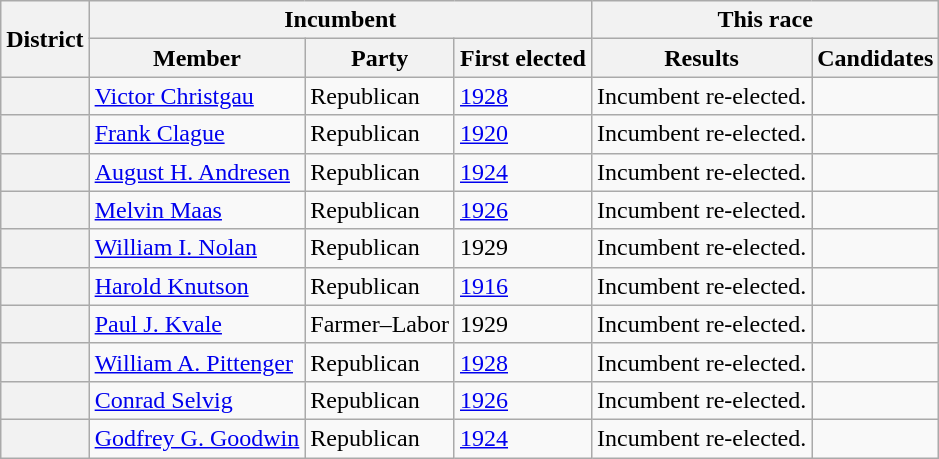<table class=wikitable>
<tr>
<th rowspan=2>District</th>
<th colspan=3>Incumbent</th>
<th colspan=2>This race</th>
</tr>
<tr>
<th>Member</th>
<th>Party</th>
<th>First elected</th>
<th>Results</th>
<th>Candidates</th>
</tr>
<tr>
<th></th>
<td><a href='#'>Victor Christgau</a></td>
<td>Republican</td>
<td><a href='#'>1928</a></td>
<td>Incumbent re-elected.</td>
<td nowrap></td>
</tr>
<tr>
<th></th>
<td><a href='#'>Frank Clague</a></td>
<td>Republican</td>
<td><a href='#'>1920</a></td>
<td>Incumbent re-elected.</td>
<td nowrap></td>
</tr>
<tr>
<th></th>
<td><a href='#'>August H. Andresen</a></td>
<td>Republican</td>
<td><a href='#'>1924</a></td>
<td>Incumbent re-elected.</td>
<td nowrap></td>
</tr>
<tr>
<th></th>
<td><a href='#'>Melvin Maas</a></td>
<td>Republican</td>
<td><a href='#'>1926</a></td>
<td>Incumbent re-elected.</td>
<td nowrap></td>
</tr>
<tr>
<th></th>
<td><a href='#'>William I. Nolan</a></td>
<td>Republican</td>
<td>1929</td>
<td>Incumbent re-elected.</td>
<td nowrap></td>
</tr>
<tr>
<th></th>
<td><a href='#'>Harold Knutson</a></td>
<td>Republican</td>
<td><a href='#'>1916</a></td>
<td>Incumbent re-elected.</td>
<td nowrap></td>
</tr>
<tr>
<th></th>
<td><a href='#'>Paul J. Kvale</a></td>
<td>Farmer–Labor</td>
<td>1929</td>
<td>Incumbent re-elected.</td>
<td nowrap></td>
</tr>
<tr>
<th></th>
<td><a href='#'>William A. Pittenger</a></td>
<td>Republican</td>
<td><a href='#'>1928</a></td>
<td>Incumbent re-elected.</td>
<td nowrap></td>
</tr>
<tr>
<th></th>
<td><a href='#'>Conrad Selvig</a></td>
<td>Republican</td>
<td><a href='#'>1926</a></td>
<td>Incumbent re-elected.</td>
<td nowrap></td>
</tr>
<tr>
<th></th>
<td><a href='#'>Godfrey G. Goodwin</a></td>
<td>Republican</td>
<td><a href='#'>1924</a></td>
<td>Incumbent re-elected.</td>
<td nowrap></td>
</tr>
</table>
